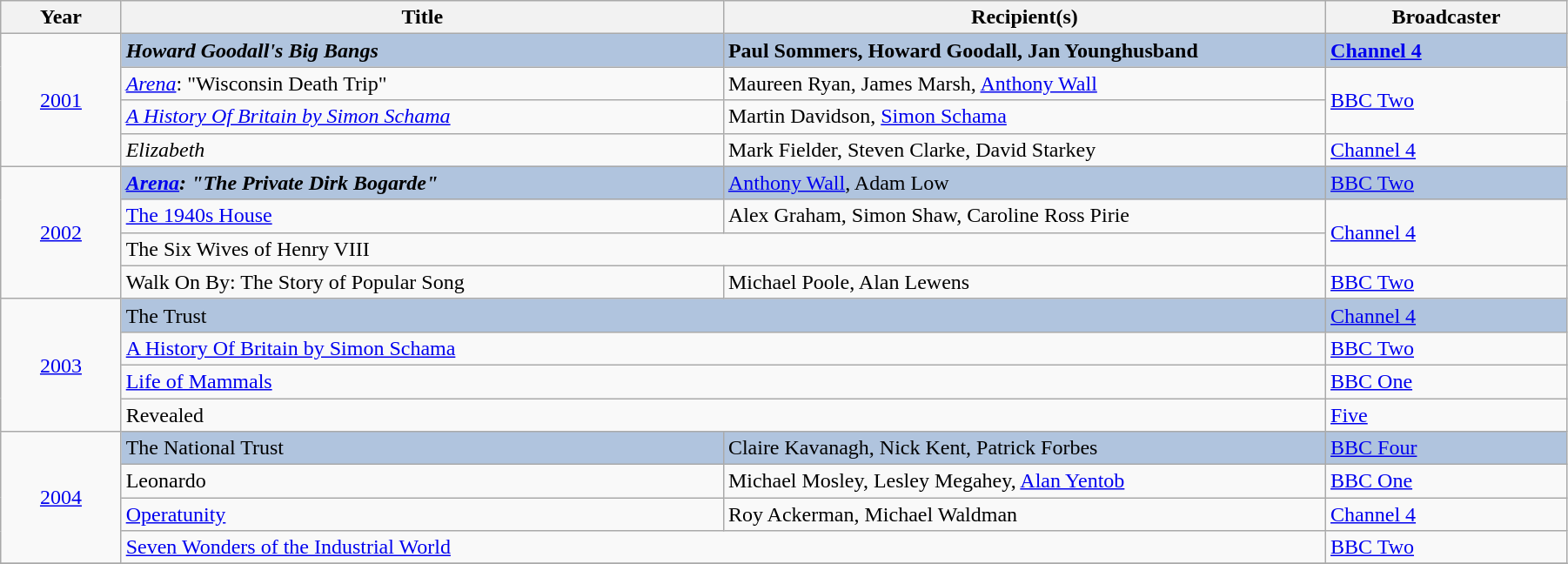<table class="wikitable" width="95%">
<tr>
<th width=5%>Year</th>
<th width=25%>Title</th>
<th width=25%><strong>Recipient(s)</strong></th>
<th width=10%><strong>Broadcaster</strong></th>
</tr>
<tr>
<td rowspan="4" style="text-align:center;"><a href='#'>2001</a></td>
<td style="background:#B0C4DE;"><strong><em>Howard Goodall's Big Bangs</em></strong></td>
<td style="background:#B0C4DE;"><strong>Paul Sommers, Howard Goodall, Jan Younghusband</strong></td>
<td style="background:#B0C4DE;"><strong><a href='#'>Channel 4</a></strong></td>
</tr>
<tr>
<td><em><a href='#'>Arena</a></em>: "Wisconsin Death Trip"</td>
<td>Maureen Ryan, James Marsh, <a href='#'>Anthony Wall</a></td>
<td rowspan="2"><a href='#'>BBC Two</a></td>
</tr>
<tr>
<td><em><a href='#'>A History Of Britain by Simon Schama</a></em></td>
<td>Martin Davidson, <a href='#'>Simon Schama</a></td>
</tr>
<tr>
<td><em>Elizabeth</em></td>
<td>Mark Fielder, Steven Clarke, David Starkey</td>
<td><a href='#'>Channel 4</a></td>
</tr>
<tr>
<td rowspan="4" style="text-align:center;"><a href='#'>2002</a></td>
<td style="background:#B0C4DE;"><strong><em><a href='#'>Arena</a><em>: "The Private Dirk Bogarde"<strong></td>
<td style="background:#B0C4DE;"></strong><a href='#'>Anthony Wall</a>, Adam Low<strong></td>
<td style="background:#B0C4DE;"></strong><a href='#'>BBC Two</a><strong></td>
</tr>
<tr>
<td></em><a href='#'>The 1940s House</a><em></td>
<td>Alex Graham, Simon Shaw, Caroline Ross Pirie</td>
<td rowspan="2"><a href='#'>Channel 4</a></td>
</tr>
<tr>
<td colspan="2"></em>The Six Wives of Henry VIII<em></td>
</tr>
<tr>
<td></em>Walk On By: The Story of Popular Song<em></td>
<td>Michael Poole, Alan Lewens</td>
<td><a href='#'>BBC Two</a></td>
</tr>
<tr>
<td rowspan="4" style="text-align:center;"><a href='#'>2003</a></td>
<td colspan="2" style="background:#B0C4DE;"></em></strong>The Trust<strong><em></td>
<td style="background:#B0C4DE;"></strong><a href='#'>Channel 4</a><strong></td>
</tr>
<tr>
<td colspan="2"></em><a href='#'>A History Of Britain by Simon Schama</a><em></td>
<td><a href='#'>BBC Two</a></td>
</tr>
<tr>
<td colspan="2"></em><a href='#'>Life of Mammals</a><em></td>
<td><a href='#'>BBC One</a></td>
</tr>
<tr>
<td colspan="2"></em>Revealed<em></td>
<td><a href='#'>Five</a></td>
</tr>
<tr>
<td rowspan="4" style="text-align:center;"><a href='#'>2004</a></td>
<td style="background:#B0C4DE;"></em></strong>The National Trust<strong><em></td>
<td style="background:#B0C4DE;"></strong>Claire Kavanagh, Nick Kent, Patrick Forbes<strong></td>
<td style="background:#B0C4DE;"></strong><a href='#'>BBC Four</a><strong></td>
</tr>
<tr>
<td></em>Leonardo<em></td>
<td>Michael Mosley, Lesley Megahey, <a href='#'>Alan Yentob</a></td>
<td><a href='#'>BBC One</a></td>
</tr>
<tr>
<td></em><a href='#'>Operatunity</a><em></td>
<td>Roy Ackerman, Michael Waldman</td>
<td><a href='#'>Channel 4</a></td>
</tr>
<tr>
<td colspan="2"></em><a href='#'>Seven Wonders of the Industrial World</a><em></td>
<td><a href='#'>BBC Two</a></td>
</tr>
<tr>
</tr>
</table>
